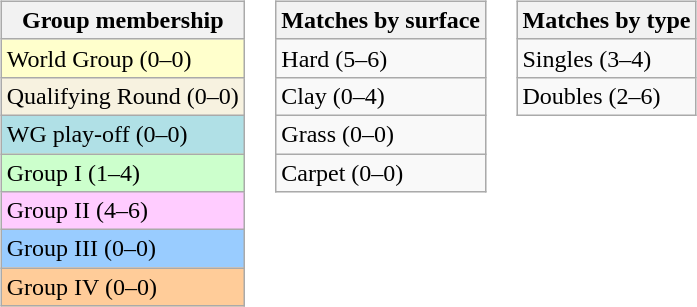<table>
<tr valign=top>
<td><br><table class=wikitable>
<tr>
<th>Group membership</th>
</tr>
<tr bgcolor=#FFFFCC>
<td>World Group (0–0)</td>
</tr>
<tr bgcolor=#F7F2E0>
<td>Qualifying Round (0–0)</td>
</tr>
<tr style="background:#B0E0E6;">
<td>WG play-off (0–0)</td>
</tr>
<tr bgcolor=#CCFFCC>
<td>Group I (1–4)</td>
</tr>
<tr bgcolor=#FFCCFF>
<td>Group II (4–6)</td>
</tr>
<tr bgcolor=#99CCFF>
<td>Group III (0–0)</td>
</tr>
<tr bgcolor=#FFCC99>
<td>Group IV (0–0)</td>
</tr>
</table>
</td>
<td><br><table class=wikitable>
<tr>
<th>Matches by surface</th>
</tr>
<tr>
<td>Hard (5–6)</td>
</tr>
<tr>
<td>Clay (0–4)</td>
</tr>
<tr>
<td>Grass (0–0)</td>
</tr>
<tr>
<td>Carpet (0–0)</td>
</tr>
</table>
</td>
<td><br><table class=wikitable>
<tr>
<th>Matches by type</th>
</tr>
<tr>
<td>Singles (3–4)</td>
</tr>
<tr>
<td>Doubles (2–6)</td>
</tr>
</table>
</td>
</tr>
</table>
